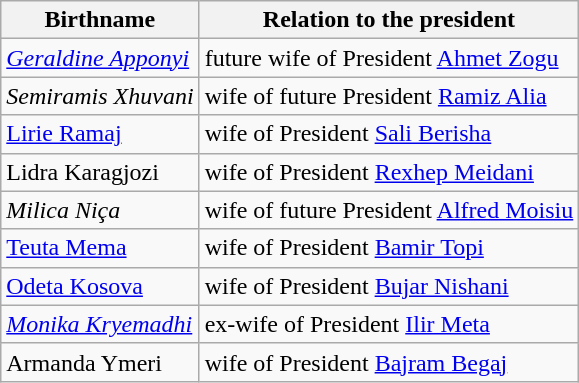<table class="wikitable">
<tr>
<th>Birthname</th>
<th>Relation to the president</th>
</tr>
<tr>
<td><em><a href='#'>Geraldine Apponyi</a></em></td>
<td>future wife of President <a href='#'>Ahmet Zogu</a></td>
</tr>
<tr>
<td><em>Semiramis Xhuvani</em></td>
<td>wife of future President <a href='#'>Ramiz Alia</a></td>
</tr>
<tr>
<td><a href='#'>Lirie Ramaj</a></td>
<td>wife of President <a href='#'>Sali Berisha</a></td>
</tr>
<tr>
<td>Lidra Karagjozi</td>
<td>wife of President <a href='#'>Rexhep Meidani</a></td>
</tr>
<tr>
<td><em>Milica Niça</em></td>
<td>wife of future President <a href='#'>Alfred Moisiu</a></td>
</tr>
<tr>
<td><a href='#'>Teuta Mema</a></td>
<td>wife of President <a href='#'>Bamir Topi</a></td>
</tr>
<tr>
<td><a href='#'>Odeta Kosova</a></td>
<td>wife of President <a href='#'>Bujar Nishani</a></td>
</tr>
<tr>
<td><em><a href='#'>Monika Kryemadhi</a></em></td>
<td>ex-wife of President <a href='#'>Ilir Meta</a></td>
</tr>
<tr>
<td>Armanda Ymeri</td>
<td>wife of President <a href='#'>Bajram Begaj</a></td>
</tr>
</table>
